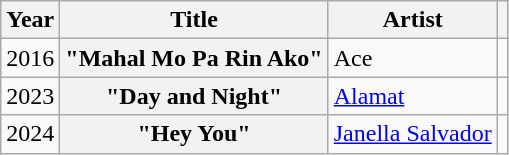<table class="wikitable sortable plainrowheaders">
<tr>
<th scope="col">Year</th>
<th scope="col">Title</th>
<th>Artist</th>
<th scope="col" class="unsortable"></th>
</tr>
<tr>
<td>2016</td>
<th scope="rowgroup">"Mahal Mo Pa Rin Ako"</th>
<td>Ace</td>
<td style="text-align:center"></td>
</tr>
<tr>
<td>2023</td>
<th scope="rowgroup">"Day and Night"</th>
<td><a href='#'>Alamat</a></td>
<td></td>
</tr>
<tr>
<td>2024</td>
<th scope="rowgroup">"Hey You"</th>
<td><a href='#'>Janella Salvador</a></td>
<td></td>
</tr>
</table>
